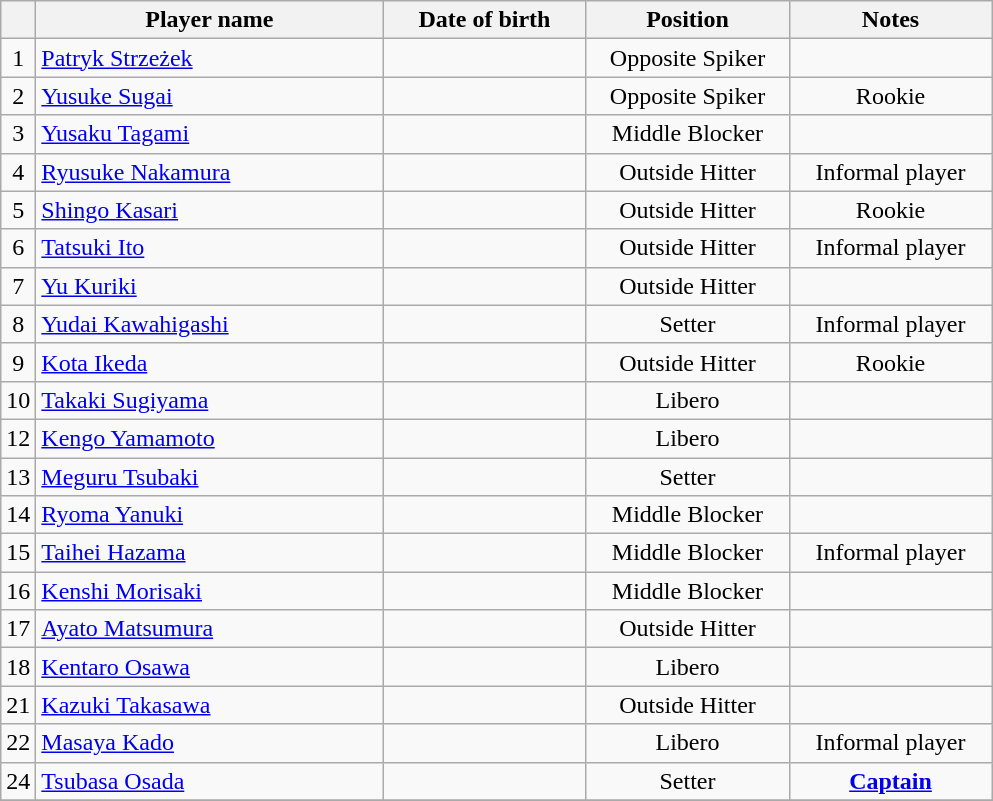<table class="wikitable sortable" style="font-size:100%; text-align:center;">
<tr>
<th></th>
<th style="width:14em">Player name</th>
<th style="width:8em">Date of birth</th>
<th style="width:8em">Position</th>
<th style="width:8em">Notes</th>
</tr>
<tr>
<td>1</td>
<td align=left> <a href='#'>Patryk Strzeżek</a></td>
<td align=right></td>
<td>Opposite Spiker</td>
<td></td>
</tr>
<tr>
<td>2</td>
<td align=left> <a href='#'>Yusuke Sugai</a></td>
<td align=right></td>
<td>Opposite Spiker</td>
<td>Rookie</td>
</tr>
<tr>
<td>3</td>
<td align=left> <a href='#'>Yusaku Tagami</a></td>
<td align=right></td>
<td>Middle Blocker</td>
<td></td>
</tr>
<tr>
<td>4</td>
<td align=left> <a href='#'>Ryusuke Nakamura</a></td>
<td align=right></td>
<td>Outside Hitter</td>
<td>Informal player</td>
</tr>
<tr>
<td>5</td>
<td align=left> <a href='#'>Shingo Kasari</a></td>
<td align=right></td>
<td>Outside Hitter</td>
<td>Rookie</td>
</tr>
<tr>
<td>6</td>
<td align=left> <a href='#'>Tatsuki Ito</a></td>
<td align=right></td>
<td>Outside Hitter</td>
<td>Informal player</td>
</tr>
<tr>
<td>7</td>
<td align=left> <a href='#'>Yu Kuriki</a></td>
<td align=right></td>
<td>Outside Hitter</td>
<td></td>
</tr>
<tr>
<td>8</td>
<td align=left> <a href='#'>Yudai Kawahigashi</a></td>
<td align=right></td>
<td>Setter</td>
<td>Informal player</td>
</tr>
<tr>
<td>9</td>
<td align=left> <a href='#'>Kota Ikeda</a></td>
<td align=right></td>
<td>Outside Hitter</td>
<td>Rookie</td>
</tr>
<tr>
<td>10</td>
<td align=left> <a href='#'>Takaki Sugiyama</a></td>
<td align=right></td>
<td>Libero</td>
<td></td>
</tr>
<tr>
<td>12</td>
<td align=left> <a href='#'>Kengo Yamamoto</a></td>
<td align=right></td>
<td>Libero</td>
<td></td>
</tr>
<tr>
<td>13</td>
<td align=left> <a href='#'>Meguru Tsubaki</a></td>
<td align=right></td>
<td>Setter</td>
<td></td>
</tr>
<tr>
<td>14</td>
<td align=left> <a href='#'>Ryoma Yanuki</a></td>
<td align=right></td>
<td>Middle Blocker</td>
<td></td>
</tr>
<tr>
<td>15</td>
<td align=left> <a href='#'>Taihei Hazama</a></td>
<td align=right></td>
<td>Middle Blocker</td>
<td>Informal player</td>
</tr>
<tr>
<td>16</td>
<td align=left> <a href='#'>Kenshi Morisaki</a></td>
<td align=right></td>
<td>Middle Blocker</td>
<td></td>
</tr>
<tr>
<td>17</td>
<td align=left> <a href='#'>Ayato Matsumura</a></td>
<td align=right></td>
<td>Outside Hitter</td>
<td></td>
</tr>
<tr>
<td>18</td>
<td align=left> <a href='#'>Kentaro Osawa</a></td>
<td align=right></td>
<td>Libero</td>
<td></td>
</tr>
<tr>
<td>21</td>
<td align=left> <a href='#'>Kazuki Takasawa</a></td>
<td align=right></td>
<td>Outside Hitter</td>
<td></td>
</tr>
<tr>
<td>22</td>
<td align=left> <a href='#'>Masaya Kado</a></td>
<td align=right></td>
<td>Libero</td>
<td>Informal player</td>
</tr>
<tr>
<td>24</td>
<td align=left> <a href='#'>Tsubasa Osada</a></td>
<td align=right></td>
<td>Setter</td>
<td><strong><a href='#'>Captain</a></strong></td>
</tr>
<tr>
</tr>
</table>
